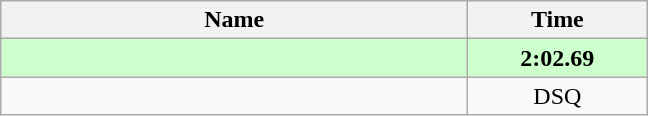<table class="wikitable" style="text-align:center;">
<tr>
<th style="width:19em">Name</th>
<th style="width:7em">Time</th>
</tr>
<tr bgcolor=ccffcc>
<td align=left><strong></strong></td>
<td><strong>2:02.69</strong></td>
</tr>
<tr>
<td align=left></td>
<td>DSQ</td>
</tr>
</table>
